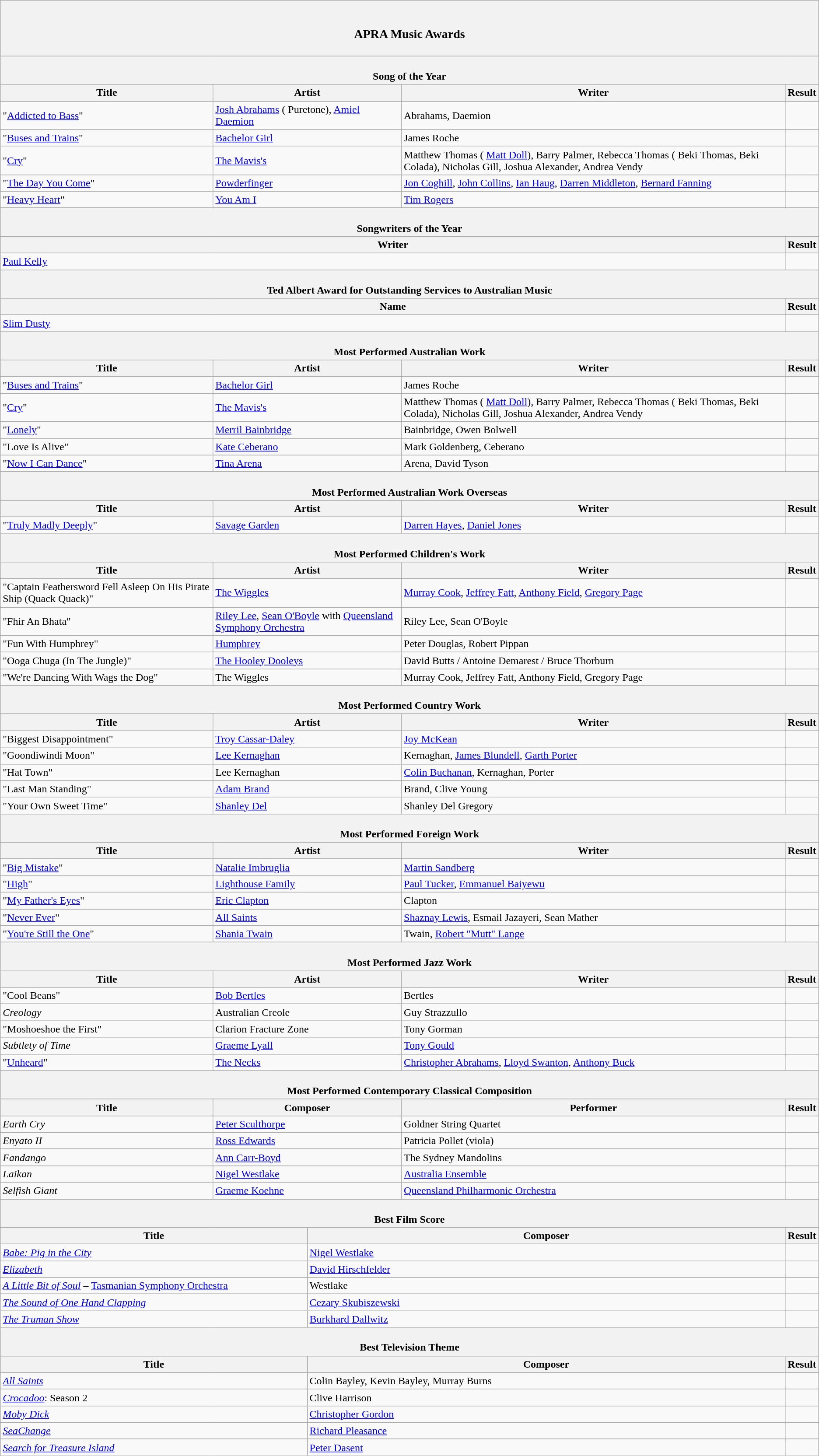<table class="wikitable">
<tr>
<th colspan=7><br><h3>APRA Music Awards</h3></th>
</tr>
<tr>
<th colspan=7><br><strong>Song of the Year</strong></th>
</tr>
<tr>
<th colspan=2>Title</th>
<th colspan=2>Artist</th>
<th colspan=2>Writer</th>
<th>Result<br></th>
</tr>
<tr>
<td colspan=2>"<a href='#'>Addicted to Bass</a>"</td>
<td colspan=2><a href='#'>Josh Abrahams</a> ( Puretone), <a href='#'>Amiel Daemion</a></td>
<td colspan=2>Abrahams, Daemion</td>
<td></td>
</tr>
<tr>
<td colspan=2>"<a href='#'>Buses and Trains</a>"</td>
<td colspan=2><a href='#'>Bachelor Girl</a></td>
<td colspan=2>James Roche</td>
<td></td>
</tr>
<tr>
<td colspan=2>"<a href='#'>Cry</a>"</td>
<td colspan=2><a href='#'>The Mavis's</a></td>
<td colspan=2>Matthew Thomas ( <a href='#'>Matt Doll</a>), Barry Palmer, Rebecca Thomas ( Beki Thomas, Beki Colada), Nicholas Gill, Joshua Alexander, Andrea Vendy</td>
<td></td>
</tr>
<tr>
<td colspan=2>"<a href='#'>The Day You Come</a>"</td>
<td colspan=2><a href='#'>Powderfinger</a></td>
<td colspan=2><a href='#'>Jon Coghill</a>, <a href='#'>John Collins</a>, <a href='#'>Ian Haug</a>, <a href='#'>Darren Middleton</a>, <a href='#'>Bernard Fanning</a></td>
<td></td>
</tr>
<tr>
<td colspan=2>"<a href='#'>Heavy Heart</a>"</td>
<td colspan=2><a href='#'>You Am I</a></td>
<td colspan=2><a href='#'>Tim Rogers</a></td>
<td></td>
</tr>
<tr>
<th colspan=7><br><strong>Songwriters of the Year</strong></th>
</tr>
<tr>
<th colspan=6>Writer</th>
<th>Result<br></th>
</tr>
<tr>
<td colspan=6><a href='#'>Paul Kelly</a></td>
<td></td>
</tr>
<tr>
<th colspan=7><br><strong>Ted Albert Award for Outstanding Services to Australian Music</strong></th>
</tr>
<tr>
<th colspan=6>Name</th>
<th>Result<br></th>
</tr>
<tr>
<td colspan=6><a href='#'>Slim Dusty</a></td>
<td></td>
</tr>
<tr>
<th colspan=7><br><strong>Most Performed Australian Work</strong></th>
</tr>
<tr>
<th colspan=2>Title</th>
<th colspan=2>Artist</th>
<th colspan=2>Writer</th>
<th>Result<br></th>
</tr>
<tr>
<td colspan=2>"<a href='#'>Buses and Trains</a>"</td>
<td colspan=2><a href='#'>Bachelor Girl</a></td>
<td colspan=2>James Roche</td>
<td></td>
</tr>
<tr>
<td colspan=2>"<a href='#'>Cry</a>"</td>
<td colspan=2><a href='#'>The Mavis's</a></td>
<td colspan=2>Matthew Thomas ( <a href='#'>Matt Doll</a>), Barry Palmer, Rebecca Thomas ( Beki Thomas, Beki Colada), Nicholas Gill, Joshua Alexander, Andrea Vendy</td>
<td></td>
</tr>
<tr>
<td colspan=2>"<a href='#'>Lonely</a>"</td>
<td colspan=2><a href='#'>Merril Bainbridge</a></td>
<td colspan=2>Bainbridge, Owen Bolwell</td>
<td></td>
</tr>
<tr>
<td colspan=2>"Love Is Alive"</td>
<td colspan=2><a href='#'>Kate Ceberano</a></td>
<td colspan=2>Mark Goldenberg, Ceberano</td>
<td></td>
</tr>
<tr>
<td colspan=2>"<a href='#'>Now I Can Dance</a>"</td>
<td colspan=2><a href='#'>Tina Arena</a></td>
<td colspan=2>Arena, David Tyson</td>
<td></td>
</tr>
<tr>
<th colspan=7><br><strong>Most Performed Australian Work Overseas</strong></th>
</tr>
<tr>
<th colspan=2>Title</th>
<th colspan=2>Artist</th>
<th colspan=2>Writer</th>
<th>Result<br></th>
</tr>
<tr>
<td colspan=2>"<a href='#'>Truly Madly Deeply</a>"</td>
<td colspan=2><a href='#'>Savage Garden</a></td>
<td colspan=2><a href='#'>Darren Hayes</a>, <a href='#'>Daniel Jones</a></td>
<td></td>
</tr>
<tr>
<th colspan=7><br><strong>Most Performed Children's Work</strong></th>
</tr>
<tr>
<th colspan=2>Title</th>
<th colspan=2>Artist</th>
<th colspan=2>Writer</th>
<th>Result<br></th>
</tr>
<tr>
<td colspan=2>"Captain Feathersword Fell Asleep On His Pirate Ship (Quack Quack)"</td>
<td colspan=2><a href='#'>The Wiggles</a></td>
<td colspan=2><a href='#'>Murray Cook</a>, <a href='#'>Jeffrey Fatt</a>, <a href='#'>Anthony Field</a>, <a href='#'>Gregory Page</a></td>
<td></td>
</tr>
<tr>
<td colspan=2>"Fhir An Bhata"</td>
<td colspan=2><a href='#'>Riley Lee</a>, <a href='#'>Sean O'Boyle</a> with <a href='#'>Queensland Symphony Orchestra</a></td>
<td colspan=2>Riley Lee, Sean O'Boyle</td>
<td></td>
</tr>
<tr>
<td colspan=2>"Fun With Humphrey"</td>
<td colspan=2><a href='#'>Humphrey</a></td>
<td colspan=2>Peter Douglas, Robert Pippan</td>
<td></td>
</tr>
<tr>
<td colspan=2>"Ooga Chuga (In The Jungle)"</td>
<td colspan=2><a href='#'>The Hooley Dooleys</a></td>
<td colspan=2>David Butts / Antoine Demarest / Bruce Thorburn</td>
<td></td>
</tr>
<tr>
<td colspan=2>"We're Dancing With Wags the Dog"</td>
<td colspan=2>The Wiggles</td>
<td colspan=2>Murray Cook, Jeffrey Fatt, Anthony Field, Gregory Page</td>
<td></td>
</tr>
<tr>
<th colspan=8><br><strong>Most Performed Country Work</strong></th>
</tr>
<tr>
<th colspan=2>Title</th>
<th colspan=2>Artist</th>
<th colspan=2>Writer</th>
<th>Result<br></th>
</tr>
<tr>
<td colspan=2>"Biggest Disappointment"</td>
<td colspan=2><a href='#'>Troy Cassar-Daley</a></td>
<td colspan=2><a href='#'>Joy McKean</a></td>
<td></td>
</tr>
<tr>
<td colspan=2>"Goondiwindi Moon"</td>
<td colspan=2><a href='#'>Lee Kernaghan</a></td>
<td colspan=2>Kernaghan, <a href='#'>James Blundell</a>, <a href='#'>Garth Porter</a></td>
<td></td>
</tr>
<tr>
<td colspan=2>"Hat Town"</td>
<td colspan=2>Lee Kernaghan</td>
<td colspan=2><a href='#'>Colin Buchanan</a>, Kernaghan, Porter</td>
<td></td>
</tr>
<tr>
<td colspan=2>"Last Man Standing"</td>
<td colspan=2><a href='#'>Adam Brand</a></td>
<td colspan=2>Brand, Clive Young</td>
<td></td>
</tr>
<tr>
<td colspan=2>"Your Own Sweet Time"</td>
<td colspan=2><a href='#'>Shanley Del</a></td>
<td colspan=2>Shanley Del Gregory</td>
<td></td>
</tr>
<tr>
<th colspan=7><br><strong>Most Performed Foreign Work</strong></th>
</tr>
<tr>
<th colspan=2>Title</th>
<th colspan=2>Artist</th>
<th colspan=2>Writer</th>
<th>Result<br></th>
</tr>
<tr>
<td colspan=2>"<a href='#'>Big Mistake</a>"</td>
<td colspan=2><a href='#'>Natalie Imbruglia</a></td>
<td colspan=2><a href='#'>Martin Sandberg</a></td>
<td></td>
</tr>
<tr>
<td colspan=2>"<a href='#'>High</a>"</td>
<td colspan=2><a href='#'>Lighthouse Family</a></td>
<td colspan=2><a href='#'>Paul Tucker</a>, <a href='#'>Emmanuel Baiyewu</a></td>
<td></td>
</tr>
<tr>
<td colspan=2>"<a href='#'>My Father's Eyes</a>"</td>
<td colspan=2><a href='#'>Eric Clapton</a></td>
<td colspan=2>Clapton</td>
<td></td>
</tr>
<tr>
<td colspan=2>"<a href='#'>Never Ever</a>"</td>
<td colspan=2><a href='#'>All Saints</a></td>
<td colspan=2><a href='#'>Shaznay Lewis</a>, Esmail Jazayeri, Sean Mather</td>
<td></td>
</tr>
<tr>
<td colspan=2>"<a href='#'>You're Still the One</a>"</td>
<td colspan=2><a href='#'>Shania Twain</a></td>
<td colspan=2>Twain, <a href='#'>Robert "Mutt" Lange</a></td>
<td></td>
</tr>
<tr>
<th colspan=7><br><strong>Most Performed Jazz Work</strong></th>
</tr>
<tr>
<th colspan=2>Title</th>
<th colspan=2>Artist</th>
<th colspan=2>Writer</th>
<th>Result<br></th>
</tr>
<tr>
<td colspan=2>"Cool Beans"</td>
<td colspan=2><a href='#'>Bob Bertles</a></td>
<td colspan=2>Bertles</td>
<td></td>
</tr>
<tr>
<td colspan=2><em>Creology</em></td>
<td colspan=2>Australian Creole</td>
<td colspan=2>Guy Strazzullo</td>
<td></td>
</tr>
<tr>
<td colspan=2>"Moshoeshoe the First"</td>
<td colspan=2>Clarion Fracture Zone</td>
<td colspan=2>Tony Gorman</td>
<td></td>
</tr>
<tr>
<td colspan=2><em>Subtlety of Time</em></td>
<td colspan=2><a href='#'>Graeme Lyall</a></td>
<td colspan=2><a href='#'>Tony Gould</a></td>
<td></td>
</tr>
<tr>
<td colspan=2>"<a href='#'>Unheard</a>"</td>
<td colspan=2><a href='#'>The Necks</a></td>
<td colspan=2><a href='#'>Christopher Abrahams</a>, <a href='#'>Lloyd Swanton</a>, <a href='#'>Anthony Buck</a></td>
<td></td>
</tr>
<tr>
<th colspan=7><br><strong>Most Performed Contemporary Classical Composition</strong></th>
</tr>
<tr>
<th colspan=2>Title</th>
<th colspan=2>Composer</th>
<th colspan=2>Performer</th>
<th>Result<br></th>
</tr>
<tr>
<td colspan=2><em>Earth Cry</em></td>
<td colspan=2><a href='#'>Peter Sculthorpe</a></td>
<td colspan=2>Goldner String Quartet</td>
<td></td>
</tr>
<tr>
<td colspan=2><em>Enyato II</em></td>
<td colspan=2><a href='#'>Ross Edwards</a></td>
<td colspan=2>Patricia Pollet (viola)</td>
<td></td>
</tr>
<tr>
<td colspan=2><em>Fandango</em></td>
<td colspan=2><a href='#'>Ann Carr-Boyd</a></td>
<td colspan=2>The Sydney Mandolins</td>
<td></td>
</tr>
<tr>
<td colspan=2><em>Laikan</em></td>
<td colspan=2><a href='#'>Nigel Westlake</a></td>
<td colspan=2><a href='#'>Australia Ensemble</a></td>
<td></td>
</tr>
<tr>
<td colspan=2><em>Selfish Giant</em></td>
<td colspan=2><a href='#'>Graeme Koehne</a></td>
<td colspan=2><a href='#'>Queensland Philharmonic Orchestra</a></td>
<td></td>
</tr>
<tr>
<th colspan=7><br><strong>Best Film Score</strong></th>
</tr>
<tr>
<th colspan=3>Title</th>
<th colspan=3>Composer</th>
<th>Result<br></th>
</tr>
<tr>
<td colspan=3><em><a href='#'>Babe: Pig in the City</a></em></td>
<td colspan=3><a href='#'>Nigel Westlake</a></td>
<td></td>
</tr>
<tr>
<td colspan=3><em><a href='#'>Elizabeth</a></em></td>
<td colspan=3><a href='#'>David Hirschfelder</a></td>
<td></td>
</tr>
<tr>
<td colspan=3><em><a href='#'>A Little Bit of Soul</a></em> – <a href='#'>Tasmanian Symphony Orchestra</a></td>
<td colspan=3>Westlake</td>
<td></td>
</tr>
<tr>
<td colspan=3><em><a href='#'>The Sound of One Hand Clapping</a></em></td>
<td colspan=3><a href='#'>Cezary Skubiszewski</a></td>
<td></td>
</tr>
<tr>
<td colspan=3><em><a href='#'>The Truman Show</a></em></td>
<td colspan=3><a href='#'>Burkhard Dallwitz</a></td>
<td></td>
</tr>
<tr>
<th colspan=7><br><strong>Best Television Theme</strong></th>
</tr>
<tr>
<th colspan=3>Title</th>
<th colspan=3>Composer</th>
<th>Result<br></th>
</tr>
<tr>
<td colspan=3><em><a href='#'>All Saints</a></em></td>
<td colspan=3>Colin Bayley, Kevin Bayley, Murray Burns</td>
<td></td>
</tr>
<tr>
<td colspan=3><em><a href='#'>Crocadoo</a></em>: Season 2</td>
<td colspan=3>Clive Harrison</td>
<td></td>
</tr>
<tr>
<td colspan=3><em><a href='#'>Moby Dick</a></em></td>
<td colspan=3><a href='#'>Christopher Gordon</a></td>
<td></td>
</tr>
<tr>
<td colspan=3><em><a href='#'>SeaChange</a></em></td>
<td colspan=3><a href='#'>Richard Pleasance</a></td>
<td></td>
</tr>
<tr>
<td colspan=3><em><a href='#'>Search for Treasure Island</a></em></td>
<td colspan=3><a href='#'>Peter Dasent</a></td>
<td></td>
</tr>
</table>
